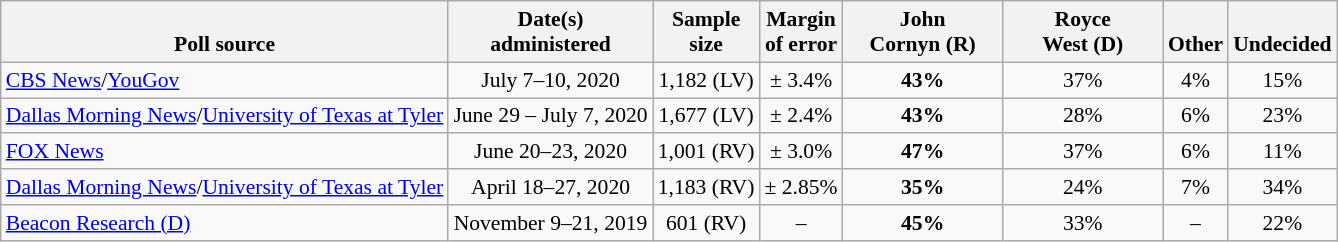<table class="wikitable" style="font-size:90%;text-align:center;">
<tr valign=bottom>
<th>Poll source</th>
<th>Date(s)<br>administered</th>
<th>Sample<br>size</th>
<th>Margin<br>of error</th>
<th style="width:100px;">John<br>Cornyn (R)</th>
<th style="width:100px;">Royce<br>West (D)</th>
<th>Other</th>
<th>Undecided</th>
</tr>
<tr>
<td style="text-align:left;"><a href='#'>CBS News</a>/<a href='#'>YouGov</a></td>
<td>July 7–10, 2020</td>
<td>1,182 (LV)</td>
<td>± 3.4%</td>
<td><strong>43%</strong></td>
<td>37%</td>
<td>4%</td>
<td>15%</td>
</tr>
<tr>
<td style="text-align:left;"><a href='#'>Dallas Morning News</a>/<a href='#'>University of Texas at Tyler</a></td>
<td>June 29 – July 7, 2020</td>
<td>1,677 (LV)</td>
<td>± 2.4%</td>
<td><strong>43%</strong></td>
<td>28%</td>
<td>6%</td>
<td>23%</td>
</tr>
<tr>
<td style="text-align:left;"><a href='#'>FOX News</a></td>
<td>June 20–23, 2020</td>
<td>1,001 (RV)</td>
<td>± 3.0%</td>
<td><strong>47%</strong></td>
<td>37%</td>
<td>6%</td>
<td>11%</td>
</tr>
<tr>
<td style="text-align:left;"><a href='#'>Dallas Morning News</a>/<a href='#'>University of Texas at Tyler</a></td>
<td>April 18–27, 2020</td>
<td>1,183 (RV)</td>
<td>± 2.85%</td>
<td><strong>35%</strong></td>
<td>24%</td>
<td>7%</td>
<td>34%</td>
</tr>
<tr>
<td style="text-align:left;"><a href='#'>Beacon Research (D)</a></td>
<td>November 9–21, 2019</td>
<td>601 (RV)</td>
<td>–</td>
<td><strong>45%</strong></td>
<td>33%</td>
<td>–</td>
<td>22%</td>
</tr>
</table>
